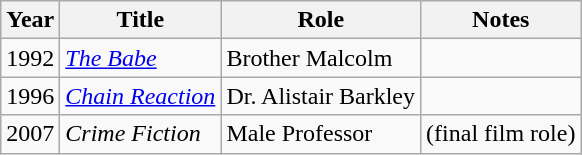<table class="wikitable">
<tr>
<th>Year</th>
<th>Title</th>
<th>Role</th>
<th>Notes</th>
</tr>
<tr>
<td>1992</td>
<td><em><a href='#'>The Babe</a></em></td>
<td>Brother Malcolm</td>
<td></td>
</tr>
<tr>
<td>1996</td>
<td><em><a href='#'>Chain Reaction</a></em></td>
<td>Dr. Alistair Barkley</td>
<td></td>
</tr>
<tr>
<td>2007</td>
<td><em>Crime Fiction</em></td>
<td>Male Professor</td>
<td>(final film role)</td>
</tr>
</table>
